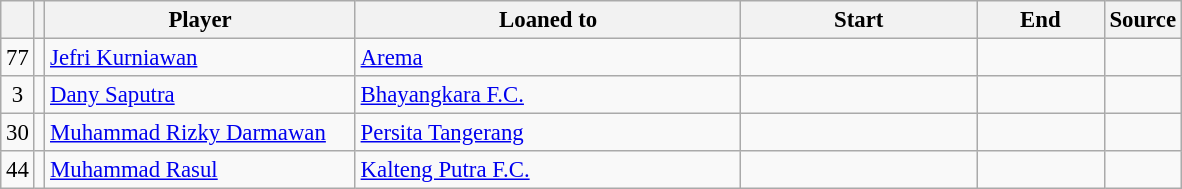<table class="wikitable plainrowheaders sortable" style="font-size:95%">
<tr>
<th></th>
<th></th>
<th scope="col" style="width:200px;">Player</th>
<th scope="col" style="width:250px;">Loaned to</th>
<th scope="col" style="width:150px;">Start</th>
<th scope="col" style="width:78px;">End</th>
<th><strong>Source</strong></th>
</tr>
<tr>
<td align=center>77</td>
<td align=center></td>
<td> <a href='#'>Jefri Kurniawan</a></td>
<td> <a href='#'>Arema</a></td>
<td align=center></td>
<td align=center></td>
<td align=center></td>
</tr>
<tr>
<td align=center>3</td>
<td align=center></td>
<td> <a href='#'>Dany Saputra</a></td>
<td> <a href='#'>Bhayangkara F.C.</a></td>
<td align=center></td>
<td align=center></td>
<td align=center></td>
</tr>
<tr>
<td align=center>30</td>
<td align=center></td>
<td> <a href='#'>Muhammad Rizky Darmawan</a></td>
<td> <a href='#'>Persita Tangerang</a></td>
<td align=center></td>
<td align=center></td>
<td align=center></td>
</tr>
<tr>
<td align=center>44</td>
<td align=center></td>
<td> <a href='#'>Muhammad Rasul</a></td>
<td> <a href='#'>Kalteng Putra F.C.</a></td>
<td align=center></td>
<td align=center></td>
<td align=center></td>
</tr>
</table>
